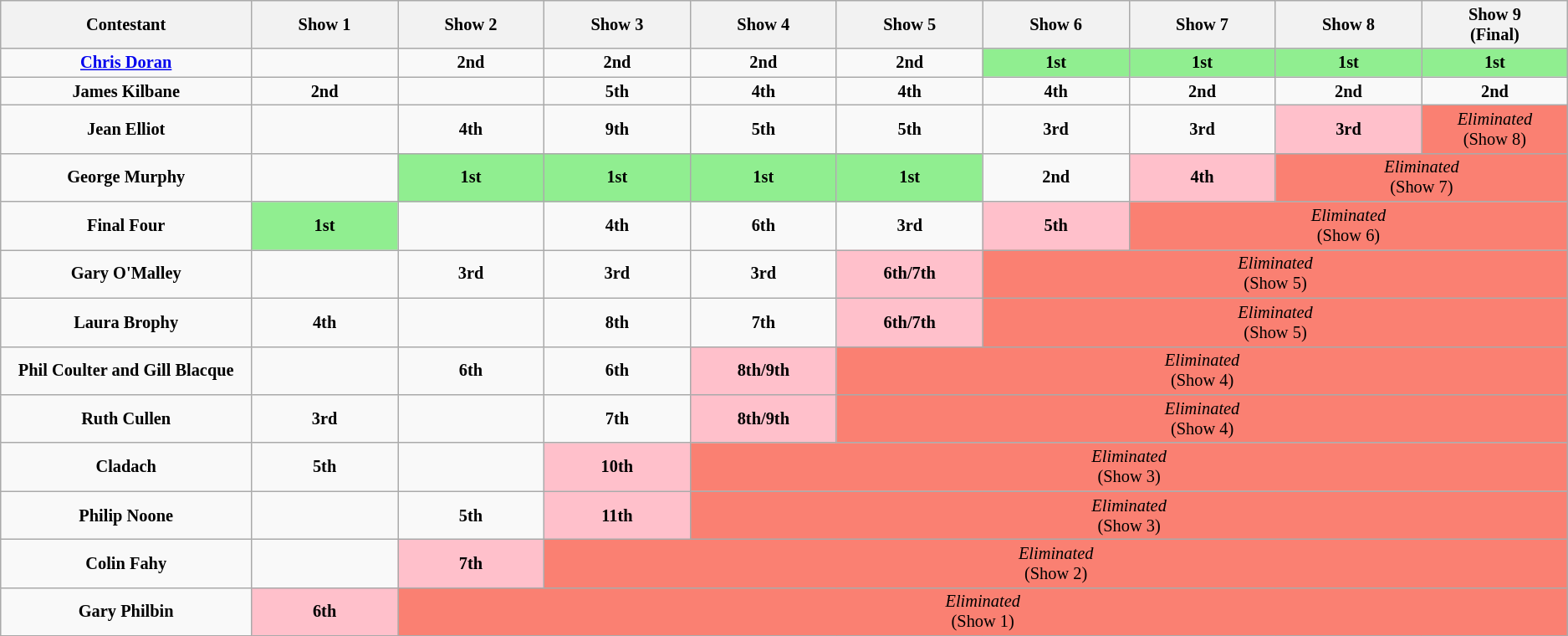<table class="wikitable" style="text-align:center; font-size:85%">
<tr>
<th style="width:12%"><strong>Contestant</strong></th>
<th style="width:7%">Show 1</th>
<th style="width:7%">Show 2</th>
<th style="width:7%">Show 3</th>
<th style="width:7%">Show 4</th>
<th style="width:7%">Show 5</th>
<th style="width:7%">Show 6</th>
<th style="width:7%">Show 7</th>
<th style="width:7%">Show 8</th>
<th style="width:7%">Show 9<br>(Final)</th>
</tr>
<tr>
<td><strong><a href='#'>Chris Doran</a></strong></td>
<td></td>
<td><strong>2nd</strong></td>
<td><strong>2nd</strong></td>
<td><strong>2nd</strong></td>
<td><strong>2nd</strong></td>
<td style="background:lightgreen"><strong>1st</strong></td>
<td style="background:lightgreen"><strong>1st</strong></td>
<td style="background:lightgreen"><strong>1st</strong></td>
<td style="background:lightgreen"><strong>1st</strong></td>
</tr>
<tr>
<td><strong>James Kilbane</strong></td>
<td><strong>2nd</strong></td>
<td></td>
<td><strong>5th</strong></td>
<td><strong>4th</strong></td>
<td><strong>4th</strong></td>
<td><strong>4th</strong></td>
<td><strong>2nd</strong></td>
<td><strong>2nd</strong></td>
<td><strong>2nd</strong></td>
</tr>
<tr>
<td><strong>Jean Elliot</strong></td>
<td></td>
<td><strong>4th</strong></td>
<td><strong>9th</strong></td>
<td><strong>5th</strong></td>
<td><strong>5th</strong></td>
<td><strong>3rd</strong></td>
<td><strong>3rd</strong></td>
<td style="background:pink"><strong>3rd</strong></td>
<td style="background:#FA8072"><em>Eliminated</em><br>(Show 8)</td>
</tr>
<tr>
<td><strong>George Murphy</strong></td>
<td></td>
<td style="background:lightgreen"><strong>1st</strong></td>
<td style="background:lightgreen"><strong>1st</strong></td>
<td style="background:lightgreen"><strong>1st</strong></td>
<td style="background:lightgreen"><strong>1st</strong></td>
<td><strong>2nd</strong></td>
<td style="background:pink"><strong>4th</strong></td>
<td colspan="2" style="background:#FA8072"><em>Eliminated</em><br>(Show 7)</td>
</tr>
<tr>
<td><strong>Final Four</strong></td>
<td style="background:lightgreen"><strong>1st</strong></td>
<td></td>
<td><strong>4th</strong></td>
<td><strong>6th</strong></td>
<td><strong>3rd</strong></td>
<td style="background:pink"><strong>5th</strong></td>
<td colspan="3" style="background:#FA8072"><em>Eliminated</em><br>(Show 6)</td>
</tr>
<tr>
<td><strong>Gary O'Malley</strong></td>
<td></td>
<td><strong>3rd</strong></td>
<td><strong>3rd</strong></td>
<td><strong>3rd</strong></td>
<td style="background:pink"><strong>6th/7th</strong></td>
<td colspan="4" style="background:#FA8072"><em>Eliminated</em><br>(Show 5)</td>
</tr>
<tr>
<td><strong>Laura Brophy</strong></td>
<td><strong>4th</strong></td>
<td></td>
<td><strong>8th</strong></td>
<td><strong>7th</strong></td>
<td style="background:pink"><strong>6th/7th</strong></td>
<td colspan="4" style="background:#FA8072"><em>Eliminated</em><br>(Show 5)</td>
</tr>
<tr>
<td><strong>Phil Coulter and Gill Blacque</strong></td>
<td></td>
<td><strong>6th</strong></td>
<td><strong>6th</strong></td>
<td style="background:pink"><strong>8th/9th</strong></td>
<td colspan="5" style="background:#FA8072"><em>Eliminated</em><br>(Show 4)</td>
</tr>
<tr>
<td><strong>Ruth Cullen</strong></td>
<td><strong>3rd</strong></td>
<td></td>
<td><strong>7th</strong></td>
<td style="background:pink"><strong>8th/9th</strong></td>
<td colspan="5" style="background:#FA8072"><em>Eliminated</em><br>(Show 4)</td>
</tr>
<tr>
<td><strong>Cladach</strong></td>
<td><strong>5th</strong></td>
<td></td>
<td style="background:pink"><strong>10th</strong></td>
<td colspan="6" style="background:#FA8072"><em>Eliminated</em><br>(Show 3)</td>
</tr>
<tr>
<td><strong>Philip Noone</strong></td>
<td></td>
<td><strong>5th</strong></td>
<td style="background:pink"><strong>11th</strong></td>
<td colspan="6" style="background:#FA8072"><em>Eliminated</em><br>(Show 3)</td>
</tr>
<tr>
<td><strong>Colin Fahy</strong></td>
<td></td>
<td style="background:pink"><strong>7th</strong></td>
<td colspan="7" style="background:#FA8072"><em>Eliminated</em><br>(Show 2)</td>
</tr>
<tr>
<td><strong>Gary Philbin</strong></td>
<td style="background:pink"><strong>6th</strong></td>
<td colspan="8" style="background:#FA8072"><em>Eliminated</em><br>(Show 1)</td>
</tr>
</table>
